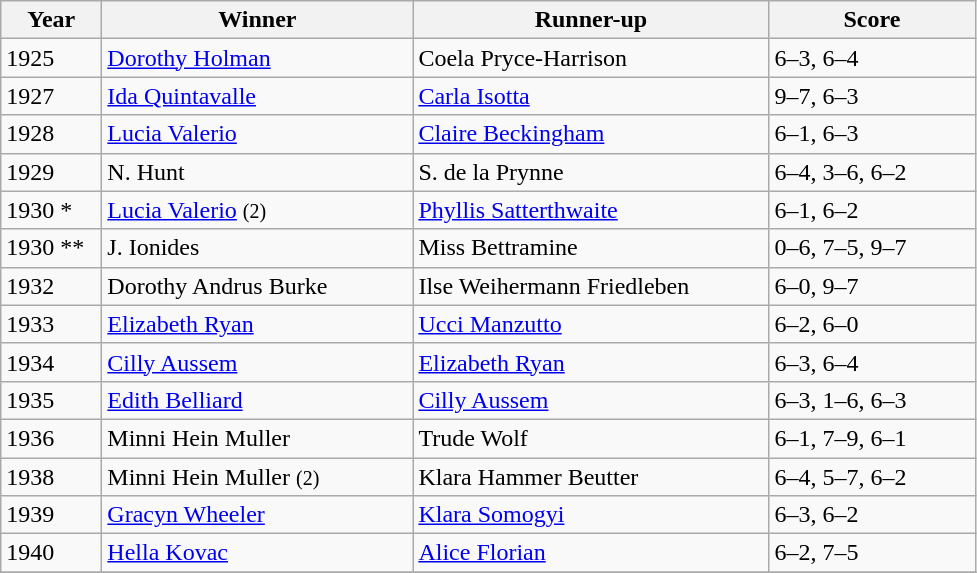<table class="wikitable">
<tr>
<th style="width:60px;">Year</th>
<th style="width:200px;">Winner</th>
<th style="width:230px;">Runner-up</th>
<th style="width:130px;">Score</th>
</tr>
<tr>
<td>1925</td>
<td> <a href='#'>Dorothy Holman</a></td>
<td> Coela Pryce-Harrison</td>
<td>6–3, 6–4</td>
</tr>
<tr>
<td>1927</td>
<td> <a href='#'>Ida Quintavalle</a></td>
<td> <a href='#'>Carla Isotta</a></td>
<td>9–7, 6–3</td>
</tr>
<tr>
<td>1928</td>
<td> <a href='#'>Lucia Valerio</a></td>
<td> <a href='#'>Claire Beckingham</a></td>
<td>6–1, 6–3</td>
</tr>
<tr>
<td>1929</td>
<td> N. Hunt</td>
<td> S. de la Prynne</td>
<td>6–4, 3–6, 6–2</td>
</tr>
<tr>
<td>1930 *</td>
<td> <a href='#'>Lucia Valerio</a> <small>(2)</small></td>
<td> <a href='#'>Phyllis Satterthwaite</a></td>
<td>6–1, 6–2</td>
</tr>
<tr>
<td>1930 **</td>
<td> J. Ionides</td>
<td> Miss Bettramine</td>
<td>0–6, 7–5, 9–7</td>
</tr>
<tr>
<td>1932</td>
<td> Dorothy Andrus Burke</td>
<td> Ilse Weihermann Friedleben</td>
<td>6–0, 9–7</td>
</tr>
<tr>
<td>1933</td>
<td> <a href='#'>Elizabeth Ryan</a></td>
<td> <a href='#'>Ucci Manzutto</a></td>
<td>6–2, 6–0</td>
</tr>
<tr>
<td>1934</td>
<td> <a href='#'>Cilly Aussem</a></td>
<td> <a href='#'>Elizabeth Ryan</a></td>
<td>6–3, 6–4</td>
</tr>
<tr>
<td>1935</td>
<td> <a href='#'>Edith Belliard</a></td>
<td> <a href='#'>Cilly Aussem</a></td>
<td>6–3, 1–6, 6–3</td>
</tr>
<tr>
<td>1936</td>
<td> Minni Hein Muller</td>
<td> Trude Wolf</td>
<td>6–1, 7–9, 6–1</td>
</tr>
<tr>
<td>1938</td>
<td> Minni Hein Muller <small>(2)</small></td>
<td> Klara Hammer Beutter</td>
<td>6–4, 5–7, 6–2</td>
</tr>
<tr>
<td>1939</td>
<td> <a href='#'>Gracyn Wheeler</a></td>
<td> <a href='#'>Klara Somogyi</a></td>
<td>6–3, 6–2</td>
</tr>
<tr>
<td>1940</td>
<td> <a href='#'>Hella Kovac</a></td>
<td> <a href='#'>Alice Florian</a></td>
<td>6–2, 7–5</td>
</tr>
<tr>
</tr>
</table>
